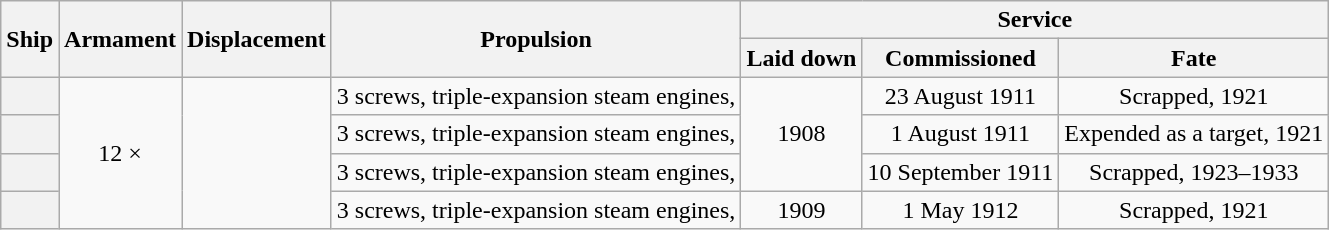<table class="wikitable plainrowheaders" style="text-align: center;">
<tr valign="center">
<th scope="col" rowspan="2">Ship</th>
<th scope="col" rowspan="2">Armament</th>
<th scope="col" rowspan="2">Displacement</th>
<th scope="col" rowspan="2">Propulsion</th>
<th scope="col" colspan="3">Service</th>
</tr>
<tr valign="center">
<th scope="col">Laid down</th>
<th scope="col">Commissioned</th>
<th scope="col">Fate</th>
</tr>
<tr valign="center">
<th scope="row"></th>
<td rowspan="4">12 × </td>
<td rowspan="4"></td>
<td>3 screws, triple-expansion steam engines, </td>
<td rowspan="3">1908</td>
<td>23 August 1911</td>
<td>Scrapped, 1921</td>
</tr>
<tr valign="center">
<th scope="row"></th>
<td>3 screws, triple-expansion steam engines, </td>
<td>1 August 1911</td>
<td>Expended as a target, 1921</td>
</tr>
<tr valign="center">
<th scope="row"></th>
<td>3 screws, triple-expansion steam engines, </td>
<td>10 September 1911</td>
<td>Scrapped, 1923–1933</td>
</tr>
<tr valign="center">
<th scope="row"></th>
<td>3 screws, triple-expansion steam engines, </td>
<td>1909</td>
<td>1 May 1912</td>
<td>Scrapped, 1921</td>
</tr>
</table>
